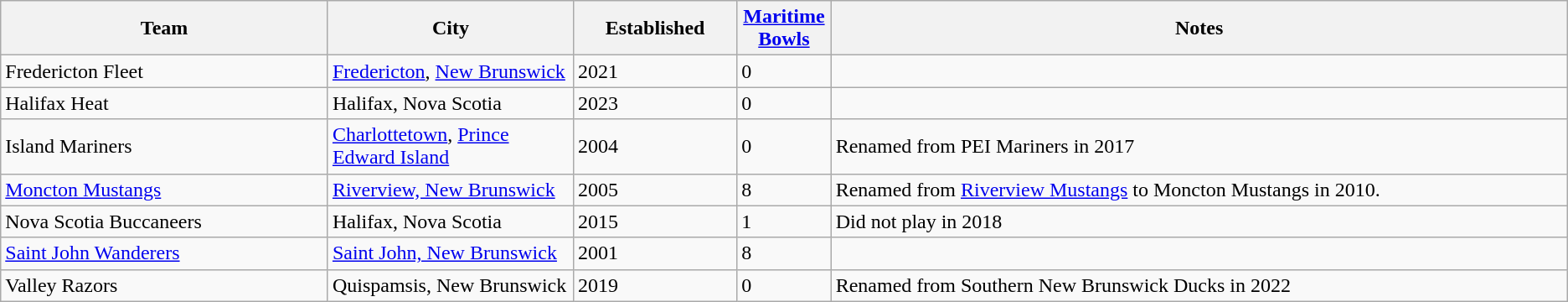<table class="wikitable">
<tr>
<th bgcolor="#DDDDFF" width="20%">Team</th>
<th bgcolor="#DDDDFF" width="15%">City</th>
<th bgcolor="#DDDDFF" width="10%">Established</th>
<th bgcolor="#DDDDFF" width="5%"><a href='#'>Maritime Bowls</a></th>
<th bgcolor="#DDDDFF" width="45%">Notes</th>
</tr>
<tr>
<td>Fredericton Fleet</td>
<td><a href='#'>Fredericton</a>, <a href='#'>New Brunswick</a></td>
<td>2021</td>
<td>0</td>
<td></td>
</tr>
<tr>
<td>Halifax Heat</td>
<td>Halifax, Nova Scotia</td>
<td>2023</td>
<td>0</td>
<td></td>
</tr>
<tr>
<td>Island Mariners</td>
<td><a href='#'>Charlottetown</a>, <a href='#'>Prince Edward Island</a></td>
<td>2004</td>
<td>0</td>
<td>Renamed from PEI Mariners in 2017</td>
</tr>
<tr>
<td><a href='#'>Moncton Mustangs</a></td>
<td><a href='#'>Riverview, New Brunswick</a></td>
<td>2005</td>
<td>8</td>
<td>Renamed from <a href='#'>Riverview Mustangs</a> to Moncton Mustangs in 2010.</td>
</tr>
<tr>
<td>Nova Scotia Buccaneers</td>
<td>Halifax, Nova Scotia</td>
<td>2015</td>
<td>1</td>
<td>Did not play in 2018</td>
</tr>
<tr>
<td><a href='#'>Saint John Wanderers</a></td>
<td><a href='#'>Saint John, New Brunswick</a></td>
<td>2001</td>
<td>8</td>
<td></td>
</tr>
<tr>
<td>Valley Razors</td>
<td>Quispamsis, New Brunswick</td>
<td>2019</td>
<td>0</td>
<td>Renamed from Southern New Brunswick Ducks in 2022</td>
</tr>
</table>
